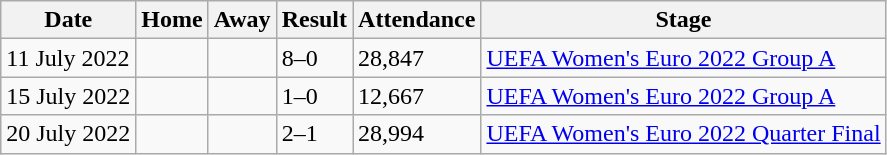<table class="wikitable">
<tr>
<th>Date</th>
<th>Home</th>
<th>Away</th>
<th>Result</th>
<th>Attendance</th>
<th>Stage</th>
</tr>
<tr>
<td>11 July 2022</td>
<td></td>
<td></td>
<td>8–0</td>
<td>28,847</td>
<td><a href='#'>UEFA Women's Euro 2022 Group A</a></td>
</tr>
<tr>
<td>15 July 2022</td>
<td></td>
<td></td>
<td>1–0</td>
<td>12,667</td>
<td><a href='#'>UEFA Women's Euro 2022 Group A</a></td>
</tr>
<tr>
<td>20 July 2022</td>
<td></td>
<td></td>
<td>2–1</td>
<td>28,994</td>
<td><a href='#'>UEFA Women's Euro 2022 Quarter Final</a></td>
</tr>
</table>
